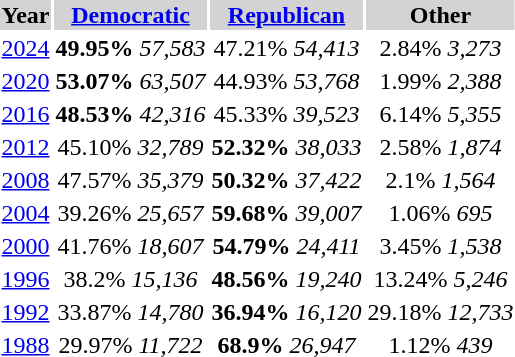<table style="margin:1em 0 1em 1em; font-size:100%;">
<tr style="background:lightgrey;">
<th>Year</th>
<th><a href='#'>Democratic</a></th>
<th><a href='#'>Republican</a></th>
<th>Other</th>
</tr>
<tr>
<td align="center" ><a href='#'>2024</a></td>
<td align="center" ><strong>49.95%</strong> <em>57,583</em></td>
<td align="center" >47.21% <em>54,413</em></td>
<td align="center" >2.84% <em>3,273</em></td>
</tr>
<tr>
<td align="center" ><a href='#'>2020</a></td>
<td align="center" ><strong>53.07%</strong> <em>63,507</em></td>
<td align="center" >44.93% <em>53,768</em></td>
<td align="center" >1.99% <em>2,388</em></td>
</tr>
<tr>
<td align="center" ><a href='#'>2016</a></td>
<td align="center" ><strong>48.53%</strong> <em>42,316</em></td>
<td align="center" >45.33% <em>39,523</em></td>
<td align="center" >6.14% <em>5,355</em></td>
</tr>
<tr>
<td align="center" ><a href='#'>2012</a></td>
<td align="center" >45.10% <em>32,789</em></td>
<td align="center" ><strong>52.32%</strong> <em>38,033</em></td>
<td align="center" >2.58% <em>1,874</em></td>
</tr>
<tr>
<td align="center" ><a href='#'>2008</a></td>
<td align="center" >47.57% <em>35,379</em></td>
<td align="center" ><strong>50.32%</strong> <em>37,422</em></td>
<td align="center" >2.1% <em>1,564</em></td>
</tr>
<tr>
<td align="center" ><a href='#'>2004</a></td>
<td align="center" >39.26% <em>25,657</em></td>
<td align="center" ><strong>59.68%</strong> <em>39,007</em></td>
<td align="center" >1.06% <em>695</em></td>
</tr>
<tr>
<td align="center" ><a href='#'>2000</a></td>
<td align="center" >41.76% <em>18,607</em></td>
<td align="center" ><strong>54.79%</strong> <em>24,411</em></td>
<td align="center" >3.45% <em>1,538</em></td>
</tr>
<tr>
<td align="center" ><a href='#'>1996</a></td>
<td align="center" >38.2% <em>15,136</em></td>
<td align="center" ><strong>48.56%</strong> <em>19,240</em></td>
<td align="center" >13.24% <em>5,246</em></td>
</tr>
<tr>
<td align="center" ><a href='#'>1992</a></td>
<td align="center" >33.87% <em>14,780</em></td>
<td align="center" ><strong>36.94%</strong> <em>16,120</em></td>
<td align="center" >29.18% <em>12,733</em></td>
</tr>
<tr>
<td align="center" ><a href='#'>1988</a></td>
<td align="center" >29.97% <em>11,722</em></td>
<td align="center" ><strong>68.9%</strong> <em>26,947</em></td>
<td align="center" >1.12% <em>439</em></td>
</tr>
</table>
